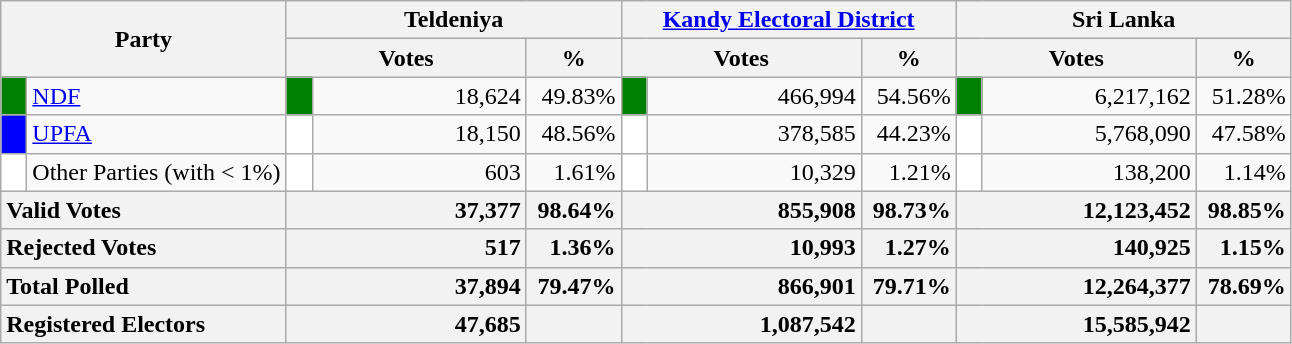<table class="wikitable">
<tr>
<th colspan="2" width="144px"rowspan="2">Party</th>
<th colspan="3" width="216px">Teldeniya</th>
<th colspan="3" width="216px"><a href='#'>Kandy Electoral District</a></th>
<th colspan="3" width="216px">Sri Lanka</th>
</tr>
<tr>
<th colspan="2" width="144px">Votes</th>
<th>%</th>
<th colspan="2" width="144px">Votes</th>
<th>%</th>
<th colspan="2" width="144px">Votes</th>
<th>%</th>
</tr>
<tr>
<td style="background-color:green;" width="10px"></td>
<td style="text-align:left;"><a href='#'>NDF</a></td>
<td style="background-color:green;" width="10px"></td>
<td style="text-align:right;">18,624</td>
<td style="text-align:right;">49.83%</td>
<td style="background-color:green;" width="10px"></td>
<td style="text-align:right;">466,994</td>
<td style="text-align:right;">54.56%</td>
<td style="background-color:green;" width="10px"></td>
<td style="text-align:right;">6,217,162</td>
<td style="text-align:right;">51.28%</td>
</tr>
<tr>
<td style="background-color:blue;" width="10px"></td>
<td style="text-align:left;"><a href='#'>UPFA</a></td>
<td style="background-color:white;" width="10px"></td>
<td style="text-align:right;">18,150</td>
<td style="text-align:right;">48.56%</td>
<td style="background-color:white;" width="10px"></td>
<td style="text-align:right;">378,585</td>
<td style="text-align:right;">44.23%</td>
<td style="background-color:white;" width="10px"></td>
<td style="text-align:right;">5,768,090</td>
<td style="text-align:right;">47.58%</td>
</tr>
<tr>
<td style="background-color:white;" width="10px"></td>
<td style="text-align:left;">Other Parties (with < 1%)</td>
<td style="background-color:white;" width="10px"></td>
<td style="text-align:right;">603</td>
<td style="text-align:right;">1.61%</td>
<td style="background-color:white;" width="10px"></td>
<td style="text-align:right;">10,329</td>
<td style="text-align:right;">1.21%</td>
<td style="background-color:white;" width="10px"></td>
<td style="text-align:right;">138,200</td>
<td style="text-align:right;">1.14%</td>
</tr>
<tr>
<th colspan="2" width="144px"style="text-align:left;">Valid Votes</th>
<th style="text-align:right;"colspan="2" width="144px">37,377</th>
<th style="text-align:right;">98.64%</th>
<th style="text-align:right;"colspan="2" width="144px">855,908</th>
<th style="text-align:right;">98.73%</th>
<th style="text-align:right;"colspan="2" width="144px">12,123,452</th>
<th style="text-align:right;">98.85%</th>
</tr>
<tr>
<th colspan="2" width="144px"style="text-align:left;">Rejected Votes</th>
<th style="text-align:right;"colspan="2" width="144px">517</th>
<th style="text-align:right;">1.36%</th>
<th style="text-align:right;"colspan="2" width="144px">10,993</th>
<th style="text-align:right;">1.27%</th>
<th style="text-align:right;"colspan="2" width="144px">140,925</th>
<th style="text-align:right;">1.15%</th>
</tr>
<tr>
<th colspan="2" width="144px"style="text-align:left;">Total Polled</th>
<th style="text-align:right;"colspan="2" width="144px">37,894</th>
<th style="text-align:right;">79.47%</th>
<th style="text-align:right;"colspan="2" width="144px">866,901</th>
<th style="text-align:right;">79.71%</th>
<th style="text-align:right;"colspan="2" width="144px">12,264,377</th>
<th style="text-align:right;">78.69%</th>
</tr>
<tr>
<th colspan="2" width="144px"style="text-align:left;">Registered Electors</th>
<th style="text-align:right;"colspan="2" width="144px">47,685</th>
<th></th>
<th style="text-align:right;"colspan="2" width="144px">1,087,542</th>
<th></th>
<th style="text-align:right;"colspan="2" width="144px">15,585,942</th>
<th></th>
</tr>
</table>
